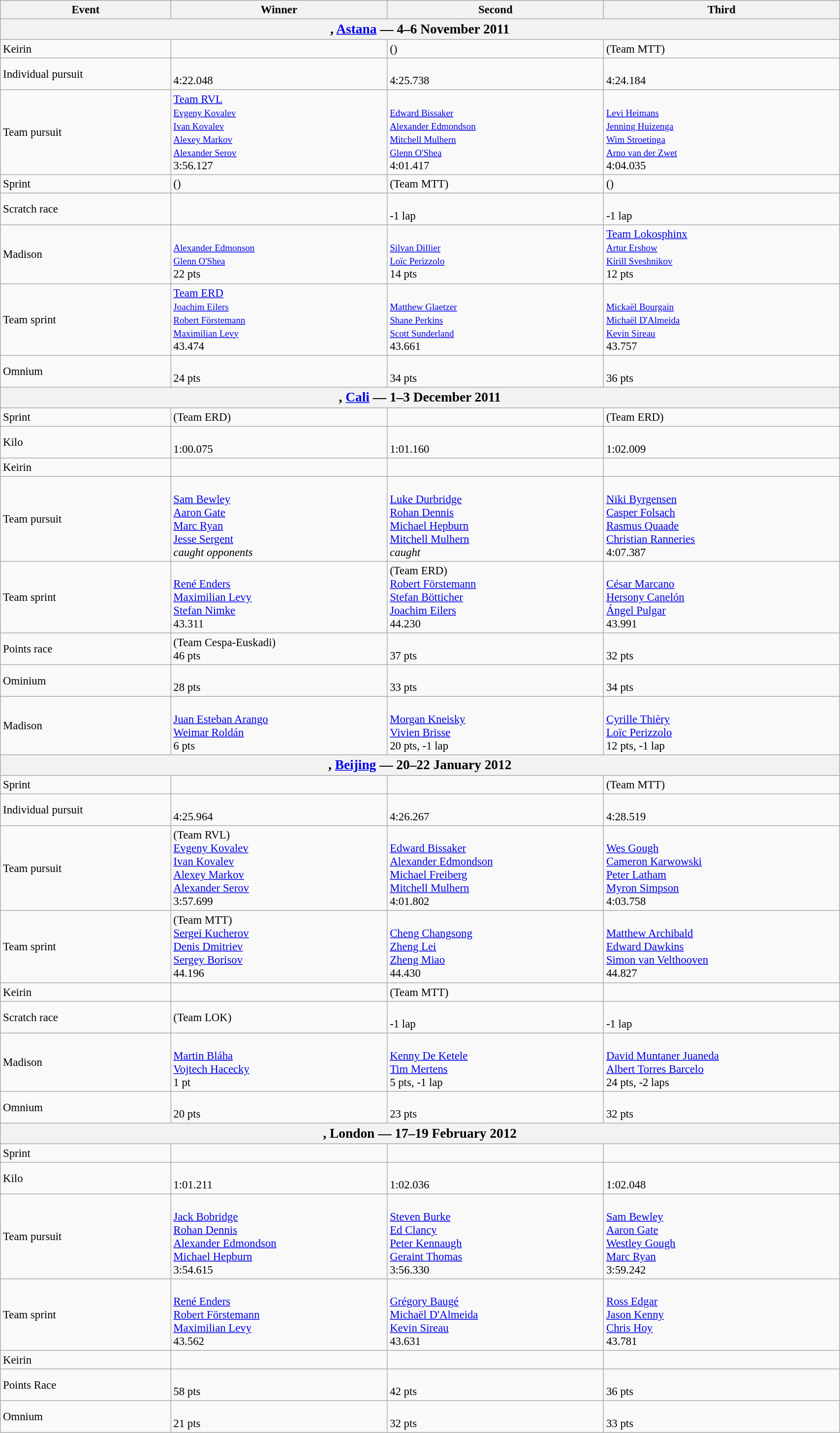<table class="wikitable"  style="font-size:95%; width:90%;">
<tr>
<th>Event</th>
<th>Winner</th>
<th>Second</th>
<th>Third</th>
</tr>
<tr>
<th colspan=4><big>, <a href='#'>Astana</a> — 4–6 November 2011</big> <em><small></small></em></th>
</tr>
<tr>
<td>Keirin</td>
<td></td>
<td> ()</td>
<td> (Team MTT)</td>
</tr>
<tr>
<td>Individual pursuit</td>
<td><br>4:22.048</td>
<td><br>4:25.738</td>
<td><br>4:24.184</td>
</tr>
<tr>
<td>Team pursuit</td>
<td><a href='#'>Team RVL</a><br><small><a href='#'>Evgeny Kovalev</a><br><a href='#'>Ivan Kovalev</a><br><a href='#'>Alexey Markov</a><br><a href='#'>Alexander Serov</a></small><br>3:56.127</td>
<td><br><small><a href='#'>Edward Bissaker</a><br><a href='#'>Alexander Edmondson</a><br><a href='#'>Mitchell Mulhern</a><br><a href='#'>Glenn O'Shea</a></small><br>4:01.417</td>
<td><br><small><a href='#'>Levi Heimans</a><br><a href='#'>Jenning Huizenga</a><br><a href='#'>Wim Stroetinga</a><br><a href='#'>Arno van der Zwet</a></small><br>4:04.035</td>
</tr>
<tr>
<td>Sprint</td>
<td> ()</td>
<td> (Team MTT)</td>
<td> ()</td>
</tr>
<tr>
<td>Scratch race</td>
<td></td>
<td><br>-1 lap</td>
<td><br>-1 lap</td>
</tr>
<tr>
<td>Madison</td>
<td><br><small><a href='#'>Alexander Edmonson</a><br><a href='#'>Glenn O'Shea</a></small><br>22 pts</td>
<td><br><small><a href='#'>Silvan Dillier</a><br><a href='#'>Loïc Perizzolo</a></small><br>14 pts</td>
<td><a href='#'>Team Lokosphinx</a><br><small><a href='#'>Artur Ershow</a><br><a href='#'>Kirill Sveshnikov</a></small><br>12 pts</td>
</tr>
<tr>
<td>Team sprint</td>
<td><a href='#'>Team ERD</a><br><small><a href='#'>Joachim Eilers</a><br><a href='#'>Robert Förstemann</a><br><a href='#'>Maximilian Levy</a></small><br>43.474</td>
<td> <br><small><a href='#'>Matthew Glaetzer</a><br><a href='#'>Shane Perkins</a><br><a href='#'>Scott Sunderland</a></small><br>43.661</td>
<td><br><small><a href='#'>Mickaël Bourgain</a><br><a href='#'>Michaël D'Almeida</a><br><a href='#'>Kevin Sireau</a></small><br>43.757</td>
</tr>
<tr>
<td>Omnium</td>
<td><br>24 pts</td>
<td><br>34 pts</td>
<td><br>36 pts</td>
</tr>
<tr>
<th colspan=4><big>, <a href='#'>Cali</a> — 1–3 December 2011</big></th>
</tr>
<tr>
<td>Sprint<br><em><small></small></em></td>
<td> (Team ERD)</td>
<td></td>
<td> (Team ERD)</td>
</tr>
<tr>
<td>Kilo<br><em><small></small></em></td>
<td><br>1:00.075</td>
<td><br>1:01.160</td>
<td><br>1:02.009</td>
</tr>
<tr>
<td>Keirin<br><em><small></small></em></td>
<td></td>
<td></td>
<td></td>
</tr>
<tr>
<td>Team pursuit<br><em><small></small></em></td>
<td><br><a href='#'>Sam Bewley</a><br><a href='#'>Aaron Gate</a><br><a href='#'>Marc Ryan</a><br><a href='#'>Jesse Sergent</a><br><em>caught opponents</em></td>
<td><br><a href='#'>Luke Durbridge</a><br><a href='#'>Rohan Dennis</a><br><a href='#'>Michael Hepburn</a><br><a href='#'>Mitchell Mulhern</a><br><em>caught</em></td>
<td><br><a href='#'>Niki Byrgensen</a><br><a href='#'>Casper Folsach</a><br><a href='#'>Rasmus Quaade</a><br><a href='#'>Christian Ranneries</a><br>4:07.387</td>
</tr>
<tr>
<td>Team sprint<br><em><small></small></em></td>
<td><br><a href='#'>René Enders</a><br><a href='#'>Maximilian Levy</a><br><a href='#'>Stefan Nimke</a><br>43.311</td>
<td> (Team ERD)<br><a href='#'>Robert Förstemann</a><br><a href='#'>Stefan Bötticher</a><br><a href='#'>Joachim Eilers</a><br>44.230</td>
<td><br><a href='#'>César Marcano</a><br><a href='#'>Hersony Canelón</a><br><a href='#'>Ángel Pulgar</a><br>43.991</td>
</tr>
<tr>
<td>Points race<br><em><small></small></em></td>
<td> (Team Cespa-Euskadi)<br>46 pts</td>
<td><br>37 pts</td>
<td><br>32 pts</td>
</tr>
<tr>
<td>Ominium<br><em><small></small></em></td>
<td><br>28 pts</td>
<td><br>33 pts</td>
<td><br>34 pts</td>
</tr>
<tr>
<td>Madison<br><em><small></small></em></td>
<td><br><a href='#'>Juan Esteban Arango</a><br><a href='#'>Weimar Roldán</a><br>6 pts</td>
<td><br><a href='#'>Morgan Kneisky</a><br><a href='#'>Vivien Brisse</a><br>20 pts, -1 lap</td>
<td><br><a href='#'>Cyrille Thièry</a><br><a href='#'>Loïc Perizzolo</a><br>12 pts, -1 lap</td>
</tr>
<tr>
<th colspan=4><big>, <a href='#'>Beijing</a> — 20–22 January 2012</big></th>
</tr>
<tr>
<td>Sprint<br><em><small></small></em></td>
<td></td>
<td></td>
<td> (Team MTT)</td>
</tr>
<tr>
<td>Individual pursuit<br><em><small></small></em></td>
<td><br>4:25.964</td>
<td><br>4:26.267</td>
<td><br>4:28.519</td>
</tr>
<tr>
<td>Team pursuit<br><em><small></small></em></td>
<td> (Team RVL)<br><a href='#'>Evgeny Kovalev</a><br><a href='#'>Ivan Kovalev</a><br><a href='#'>Alexey Markov</a><br><a href='#'>Alexander Serov</a><br>3:57.699</td>
<td><br><a href='#'>Edward Bissaker</a><br><a href='#'>Alexander Edmondson</a><br><a href='#'>Michael Freiberg</a><br><a href='#'>Mitchell Mulhern</a><br>4:01.802</td>
<td><br><a href='#'>Wes Gough</a><br><a href='#'>Cameron Karwowski</a><br><a href='#'>Peter Latham</a><br><a href='#'>Myron Simpson</a><br>4:03.758</td>
</tr>
<tr>
<td>Team sprint<br><em><small></small></em></td>
<td> (Team MTT)<br><a href='#'>Sergei Kucherov</a><br><a href='#'>Denis Dmitriev</a><br><a href='#'>Sergey Borisov</a><br>44.196</td>
<td><br><a href='#'>Cheng Changsong</a><br><a href='#'>Zheng Lei</a><br><a href='#'>Zheng Miao</a><br>44.430</td>
<td><br><a href='#'>Matthew Archibald</a><br><a href='#'>Edward Dawkins</a><br><a href='#'>Simon van Velthooven</a><br>44.827</td>
</tr>
<tr>
<td>Keirin<br><em><small></small></em></td>
<td></td>
<td> (Team MTT)</td>
<td></td>
</tr>
<tr>
<td>Scratch race<br><em><small></small></em></td>
<td> (Team LOK)</td>
<td><br>-1 lap</td>
<td><br>-1 lap</td>
</tr>
<tr>
<td>Madison<br><em><small></small></em></td>
<td><br><a href='#'>Martin Bláha</a><br><a href='#'>Vojtech Hacecky</a><br>1 pt</td>
<td><br><a href='#'>Kenny De Ketele</a><br><a href='#'>Tim Mertens</a><br>5 pts, -1 lap</td>
<td><br><a href='#'>David Muntaner Juaneda</a><br><a href='#'>Albert Torres Barcelo</a><br>24 pts, -2 laps</td>
</tr>
<tr>
<td>Omnium<br><em><small></small></em></td>
<td><br>20 pts</td>
<td><br>23 pts</td>
<td><br>32 pts</td>
</tr>
<tr>
<th colspan=4><big>, London — 17–19 February 2012</big></th>
</tr>
<tr>
<td>Sprint<br><em><small></small></em></td>
<td></td>
<td></td>
<td></td>
</tr>
<tr>
<td>Kilo<br><em><small></small></em></td>
<td><br>1:01.211</td>
<td><br>1:02.036</td>
<td><br>1:02.048</td>
</tr>
<tr>
<td>Team pursuit<br><em><small></small></em></td>
<td><br><a href='#'>Jack Bobridge</a><br><a href='#'>Rohan Dennis</a><br><a href='#'>Alexander Edmondson</a><br><a href='#'>Michael Hepburn</a><br>3:54.615</td>
<td><br><a href='#'>Steven Burke</a><br><a href='#'>Ed Clancy</a><br><a href='#'>Peter Kennaugh</a><br><a href='#'>Geraint Thomas</a><br>3:56.330</td>
<td><br><a href='#'>Sam Bewley</a><br><a href='#'>Aaron Gate</a><br><a href='#'>Westley Gough</a><br><a href='#'>Marc Ryan</a><br>3:59.242</td>
</tr>
<tr>
<td>Team sprint<br><em><small></small></em></td>
<td><br><a href='#'>René Enders</a><br><a href='#'>Robert Förstemann</a><br><a href='#'>Maximilian Levy</a><br>43.562</td>
<td><br><a href='#'>Grégory Baugé</a><br><a href='#'>Michaël D'Almeida</a><br><a href='#'>Kevin Sireau</a><br>43.631</td>
<td><br><a href='#'>Ross Edgar</a><br><a href='#'>Jason Kenny</a><br><a href='#'>Chris Hoy</a><br>43.781</td>
</tr>
<tr>
<td>Keirin<br><em><small></small></em></td>
<td></td>
<td></td>
<td></td>
</tr>
<tr>
<td>Points Race<br><em><small></small></em></td>
<td><br>58 pts</td>
<td><br>42 pts</td>
<td><br>36 pts</td>
</tr>
<tr>
<td>Omnium<br><em><small></small></em></td>
<td><br>21 pts</td>
<td><br>32 pts</td>
<td><br>33 pts</td>
</tr>
</table>
